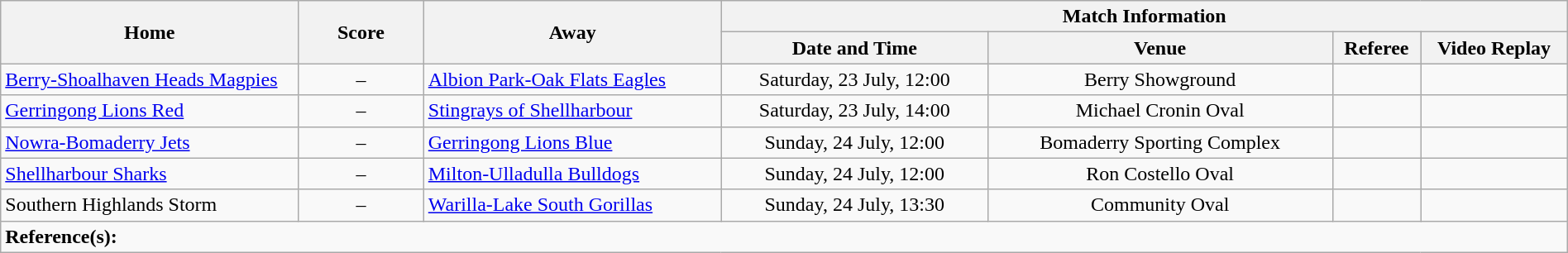<table class="wikitable" width="100% text-align:center;">
<tr>
<th rowspan="2" width="19%">Home</th>
<th rowspan="2" width="8%">Score</th>
<th rowspan="2" width="19%">Away</th>
<th colspan="4">Match Information</th>
</tr>
<tr bgcolor="#CCCCCC">
<th width="17%">Date and Time</th>
<th width="22%">Venue</th>
<th>Referee</th>
<th>Video Replay</th>
</tr>
<tr>
<td> <a href='#'>Berry-Shoalhaven Heads Magpies</a></td>
<td style="text-align:center;">–</td>
<td> <a href='#'>Albion Park-Oak Flats Eagles</a></td>
<td style="text-align:center;">Saturday, 23 July, 12:00</td>
<td style="text-align:center;">Berry Showground</td>
<td style="text-align:center;"></td>
<td style="text-align:center;"></td>
</tr>
<tr>
<td> <a href='#'>Gerringong Lions Red</a></td>
<td style="text-align:center;">–</td>
<td> <a href='#'>Stingrays of Shellharbour</a></td>
<td style="text-align:center;">Saturday, 23 July, 14:00</td>
<td style="text-align:center;">Michael Cronin Oval</td>
<td style="text-align:center;"></td>
<td style="text-align:center;"></td>
</tr>
<tr>
<td> <a href='#'>Nowra-Bomaderry Jets</a></td>
<td style="text-align:center;">–</td>
<td> <a href='#'>Gerringong Lions Blue</a></td>
<td style="text-align:center;">Sunday, 24 July, 12:00</td>
<td style="text-align:center;">Bomaderry Sporting Complex</td>
<td style="text-align:center;"></td>
<td style="text-align:center;"></td>
</tr>
<tr>
<td> <a href='#'>Shellharbour Sharks</a></td>
<td style="text-align:center;">–</td>
<td> <a href='#'>Milton-Ulladulla Bulldogs</a></td>
<td style="text-align:center;">Sunday, 24 July, 12:00</td>
<td style="text-align:center;">Ron Costello Oval</td>
<td style="text-align:center;"></td>
<td style="text-align:center;"></td>
</tr>
<tr>
<td> Southern Highlands Storm</td>
<td style="text-align:center;">–</td>
<td> <a href='#'>Warilla-Lake South Gorillas</a></td>
<td style="text-align:center;">Sunday, 24 July, 13:30</td>
<td style="text-align:center;">Community Oval</td>
<td style="text-align:center;"></td>
<td style="text-align:center;"></td>
</tr>
<tr>
<td colspan="7"><strong>Reference(s):</strong></td>
</tr>
</table>
